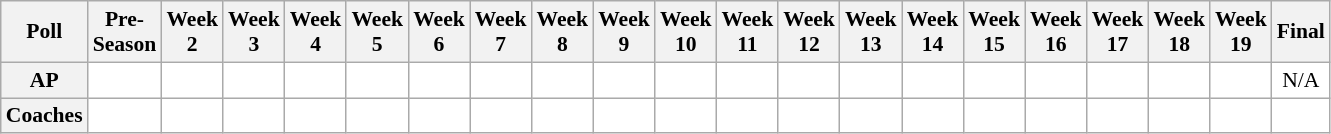<table class="wikitable" style="white-space:nowrap;font-size:90%">
<tr>
<th>Poll</th>
<th>Pre-<br>Season</th>
<th>Week<br>2</th>
<th>Week<br>3</th>
<th>Week<br>4</th>
<th>Week<br>5</th>
<th>Week<br>6</th>
<th>Week<br>7</th>
<th>Week<br>8</th>
<th>Week<br>9</th>
<th>Week<br>10</th>
<th>Week<br>11</th>
<th>Week<br>12</th>
<th>Week<br>13</th>
<th>Week<br>14</th>
<th>Week<br>15</th>
<th>Week<br>16</th>
<th>Week<br>17</th>
<th>Week<br>18</th>
<th>Week<br>19</th>
<th>Final</th>
</tr>
<tr style="text-align:center;">
<th>AP</th>
<td style="background:#FFF;"></td>
<td style="background:#FFF;"></td>
<td style="background:#FFF;"></td>
<td style="background:#FFF;"></td>
<td style="background:#FFF;"></td>
<td style="background:#FFF;"></td>
<td style="background:#FFF;"></td>
<td style="background:#FFF;"></td>
<td style="background:#FFF;"></td>
<td style="background:#FFF;"></td>
<td style="background:#FFF;"></td>
<td style="background:#FFF;"></td>
<td style="background:#FFF;"></td>
<td style="background:#FFF;"></td>
<td style="background:#FFF;"></td>
<td style="background:#FFF;"></td>
<td style="background:#FFF;"></td>
<td style="background:#FFF;"></td>
<td style="background:#FFF;"></td>
<td style="background:#FFF;">N/A</td>
</tr>
<tr style="text-align:center;">
<th>Coaches</th>
<td style="background:#FFF;"></td>
<td style="background:#FFF;"></td>
<td style="background:#FFF;"></td>
<td style="background:#FFF;"></td>
<td style="background:#FFF;"></td>
<td style="background:#FFF;"></td>
<td style="background:#FFF;"></td>
<td style="background:#FFF;"></td>
<td style="background:#FFF;"></td>
<td style="background:#FFF;"></td>
<td style="background:#FFF;"></td>
<td style="background:#FFF;"></td>
<td style="background:#FFF;"></td>
<td style="background:#FFF;"></td>
<td style="background:#FFF;"></td>
<td style="background:#FFF;"></td>
<td style="background:#FFF;"></td>
<td style="background:#FFF;"></td>
<td style="background:#FFF;"></td>
<td style="background:#FFF;"></td>
</tr>
</table>
